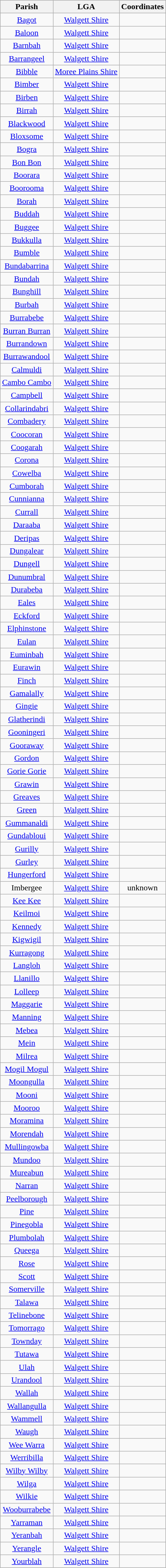<table class="wikitable" style="text-align:center">
<tr>
<th>Parish</th>
<th>LGA</th>
<th>Coordinates</th>
</tr>
<tr>
<td><a href='#'>Bagot</a></td>
<td><a href='#'>Walgett Shire</a></td>
<td></td>
</tr>
<tr>
<td><a href='#'>Baloon</a></td>
<td><a href='#'>Walgett Shire</a></td>
<td></td>
</tr>
<tr>
<td><a href='#'>Barnbah</a></td>
<td><a href='#'>Walgett Shire</a></td>
<td></td>
</tr>
<tr>
<td><a href='#'>Barrangeel</a></td>
<td><a href='#'>Walgett Shire</a></td>
<td></td>
</tr>
<tr>
<td><a href='#'>Bibble</a></td>
<td><a href='#'>Moree Plains Shire</a></td>
<td></td>
</tr>
<tr>
<td><a href='#'>Bimber</a></td>
<td><a href='#'>Walgett Shire</a></td>
<td></td>
</tr>
<tr>
<td><a href='#'>Birben</a></td>
<td><a href='#'>Walgett Shire</a></td>
<td></td>
</tr>
<tr>
<td><a href='#'>Birrah</a></td>
<td><a href='#'>Walgett Shire</a></td>
<td></td>
</tr>
<tr>
<td><a href='#'>Blackwood</a></td>
<td><a href='#'>Walgett Shire</a></td>
<td></td>
</tr>
<tr>
<td><a href='#'>Bloxsome</a></td>
<td><a href='#'>Walgett Shire</a></td>
<td></td>
</tr>
<tr>
<td><a href='#'>Bogra</a></td>
<td><a href='#'>Walgett Shire</a></td>
<td></td>
</tr>
<tr>
<td><a href='#'>Bon Bon</a></td>
<td><a href='#'>Walgett Shire</a></td>
<td></td>
</tr>
<tr>
<td><a href='#'>Boorara</a></td>
<td><a href='#'>Walgett Shire</a></td>
<td></td>
</tr>
<tr>
<td><a href='#'>Boorooma</a></td>
<td><a href='#'>Walgett Shire</a></td>
<td></td>
</tr>
<tr>
<td><a href='#'>Borah</a></td>
<td><a href='#'>Walgett Shire</a></td>
<td></td>
</tr>
<tr>
<td><a href='#'>Buddah</a></td>
<td><a href='#'>Walgett Shire</a></td>
<td></td>
</tr>
<tr>
<td><a href='#'>Buggee</a></td>
<td><a href='#'>Walgett Shire</a></td>
<td></td>
</tr>
<tr>
<td><a href='#'>Bukkulla</a></td>
<td><a href='#'>Walgett Shire</a></td>
<td></td>
</tr>
<tr>
<td><a href='#'>Bumble</a></td>
<td><a href='#'>Walgett Shire</a></td>
<td></td>
</tr>
<tr>
<td><a href='#'>Bundabarrina</a></td>
<td><a href='#'>Walgett Shire</a></td>
<td></td>
</tr>
<tr>
<td><a href='#'>Bundah</a></td>
<td><a href='#'>Walgett Shire</a></td>
<td></td>
</tr>
<tr>
<td><a href='#'>Bunghill</a></td>
<td><a href='#'>Walgett Shire</a></td>
<td></td>
</tr>
<tr>
<td><a href='#'>Burbah</a></td>
<td><a href='#'>Walgett Shire</a></td>
<td></td>
</tr>
<tr>
<td><a href='#'>Burrabebe</a></td>
<td><a href='#'>Walgett Shire</a></td>
<td></td>
</tr>
<tr>
<td><a href='#'>Burran Burran</a></td>
<td><a href='#'>Walgett Shire</a></td>
<td></td>
</tr>
<tr>
<td><a href='#'>Burrandown</a></td>
<td><a href='#'>Walgett Shire</a></td>
<td></td>
</tr>
<tr>
<td><a href='#'>Burrawandool</a></td>
<td><a href='#'>Walgett Shire</a></td>
<td></td>
</tr>
<tr>
<td><a href='#'>Calmuldi</a></td>
<td><a href='#'>Walgett Shire</a></td>
<td></td>
</tr>
<tr>
<td><a href='#'>Cambo Cambo</a></td>
<td><a href='#'>Walgett Shire</a></td>
<td></td>
</tr>
<tr>
<td><a href='#'>Campbell</a></td>
<td><a href='#'>Walgett Shire</a></td>
<td></td>
</tr>
<tr>
<td><a href='#'>Collarindabri</a></td>
<td><a href='#'>Walgett Shire</a></td>
<td></td>
</tr>
<tr>
<td><a href='#'>Combadery</a></td>
<td><a href='#'>Walgett Shire</a></td>
<td></td>
</tr>
<tr>
<td><a href='#'>Coocoran</a></td>
<td><a href='#'>Walgett Shire</a></td>
<td></td>
</tr>
<tr>
<td><a href='#'>Coogarah</a></td>
<td><a href='#'>Walgett Shire</a></td>
<td></td>
</tr>
<tr>
<td><a href='#'>Corona</a></td>
<td><a href='#'>Walgett Shire</a></td>
<td></td>
</tr>
<tr>
<td><a href='#'>Cowelba</a></td>
<td><a href='#'>Walgett Shire</a></td>
<td></td>
</tr>
<tr>
<td><a href='#'>Cumborah</a></td>
<td><a href='#'>Walgett Shire</a></td>
<td></td>
</tr>
<tr>
<td><a href='#'>Cunnianna</a></td>
<td><a href='#'>Walgett Shire</a></td>
<td></td>
</tr>
<tr>
<td><a href='#'>Currall</a></td>
<td><a href='#'>Walgett Shire</a></td>
<td></td>
</tr>
<tr>
<td><a href='#'>Daraaba</a></td>
<td><a href='#'>Walgett Shire</a></td>
<td></td>
</tr>
<tr>
<td><a href='#'>Deripas</a></td>
<td><a href='#'>Walgett Shire</a></td>
<td></td>
</tr>
<tr>
<td><a href='#'>Dungalear</a></td>
<td><a href='#'>Walgett Shire</a></td>
<td></td>
</tr>
<tr>
<td><a href='#'>Dungell</a></td>
<td><a href='#'>Walgett Shire</a></td>
<td></td>
</tr>
<tr>
<td><a href='#'>Dunumbral</a></td>
<td><a href='#'>Walgett Shire</a></td>
<td></td>
</tr>
<tr>
<td><a href='#'>Durabeba</a></td>
<td><a href='#'>Walgett Shire</a></td>
<td></td>
</tr>
<tr>
<td><a href='#'>Eales</a></td>
<td><a href='#'>Walgett Shire</a></td>
<td></td>
</tr>
<tr>
<td><a href='#'>Eckford</a></td>
<td><a href='#'>Walgett Shire</a></td>
<td></td>
</tr>
<tr>
<td><a href='#'>Elphinstone</a></td>
<td><a href='#'>Walgett Shire</a></td>
<td></td>
</tr>
<tr>
<td><a href='#'>Eulan</a></td>
<td><a href='#'>Walgett Shire</a></td>
<td></td>
</tr>
<tr>
<td><a href='#'>Euminbah</a></td>
<td><a href='#'>Walgett Shire</a></td>
<td></td>
</tr>
<tr>
<td><a href='#'>Eurawin</a></td>
<td><a href='#'>Walgett Shire</a></td>
<td></td>
</tr>
<tr>
<td><a href='#'>Finch</a></td>
<td><a href='#'>Walgett Shire</a></td>
<td></td>
</tr>
<tr>
<td><a href='#'>Gamalally</a></td>
<td><a href='#'>Walgett Shire</a></td>
<td></td>
</tr>
<tr>
<td><a href='#'>Gingie</a></td>
<td><a href='#'>Walgett Shire</a></td>
<td></td>
</tr>
<tr>
<td><a href='#'>Glatherindi</a></td>
<td><a href='#'>Walgett Shire</a></td>
<td></td>
</tr>
<tr>
<td><a href='#'>Gooningeri</a></td>
<td><a href='#'>Walgett Shire</a></td>
<td></td>
</tr>
<tr>
<td><a href='#'>Gooraway</a></td>
<td><a href='#'>Walgett Shire</a></td>
<td></td>
</tr>
<tr>
<td><a href='#'>Gordon</a></td>
<td><a href='#'>Walgett Shire</a></td>
<td></td>
</tr>
<tr>
<td><a href='#'>Gorie Gorie</a></td>
<td><a href='#'>Walgett Shire</a></td>
<td></td>
</tr>
<tr>
<td><a href='#'>Grawin</a></td>
<td><a href='#'>Walgett Shire</a></td>
<td></td>
</tr>
<tr>
<td><a href='#'>Greaves</a></td>
<td><a href='#'>Walgett Shire</a></td>
<td></td>
</tr>
<tr>
<td><a href='#'>Green</a></td>
<td><a href='#'>Walgett Shire</a></td>
<td></td>
</tr>
<tr>
<td><a href='#'>Gummanaldi</a></td>
<td><a href='#'>Walgett Shire</a></td>
<td></td>
</tr>
<tr>
<td><a href='#'>Gundabloui</a></td>
<td><a href='#'>Walgett Shire</a></td>
<td></td>
</tr>
<tr>
<td><a href='#'>Gurilly</a></td>
<td><a href='#'>Walgett Shire</a></td>
<td></td>
</tr>
<tr>
<td><a href='#'>Gurley</a></td>
<td><a href='#'>Walgett Shire</a></td>
<td></td>
</tr>
<tr>
<td><a href='#'>Hungerford</a></td>
<td><a href='#'>Walgett Shire</a></td>
<td></td>
</tr>
<tr>
<td>Imbergee</td>
<td><a href='#'>Walgett Shire</a></td>
<td>unknown</td>
</tr>
<tr>
<td><a href='#'>Kee Kee</a></td>
<td><a href='#'>Walgett Shire</a></td>
<td></td>
</tr>
<tr>
<td><a href='#'>Keilmoi</a></td>
<td><a href='#'>Walgett Shire</a></td>
<td></td>
</tr>
<tr>
<td><a href='#'>Kennedy</a></td>
<td><a href='#'>Walgett Shire</a></td>
<td></td>
</tr>
<tr>
<td><a href='#'>Kigwigil</a></td>
<td><a href='#'>Walgett Shire</a></td>
<td></td>
</tr>
<tr>
<td><a href='#'>Kurragong</a></td>
<td><a href='#'>Walgett Shire</a></td>
<td></td>
</tr>
<tr>
<td><a href='#'>Langloh</a></td>
<td><a href='#'>Walgett Shire</a></td>
<td></td>
</tr>
<tr>
<td><a href='#'>Llanillo</a></td>
<td><a href='#'>Walgett Shire</a></td>
<td></td>
</tr>
<tr>
<td><a href='#'>Lolleep</a></td>
<td><a href='#'>Walgett Shire</a></td>
<td></td>
</tr>
<tr>
<td><a href='#'>Maggarie</a></td>
<td><a href='#'>Walgett Shire</a></td>
<td></td>
</tr>
<tr>
<td><a href='#'>Manning</a></td>
<td><a href='#'>Walgett Shire</a></td>
<td></td>
</tr>
<tr>
<td><a href='#'>Mebea</a></td>
<td><a href='#'>Walgett Shire</a></td>
<td></td>
</tr>
<tr>
<td><a href='#'>Mein</a></td>
<td><a href='#'>Walgett Shire</a></td>
<td></td>
</tr>
<tr>
<td><a href='#'>Milrea</a></td>
<td><a href='#'>Walgett Shire</a></td>
<td></td>
</tr>
<tr>
<td><a href='#'>Mogil Mogul</a></td>
<td><a href='#'>Walgett Shire</a></td>
<td></td>
</tr>
<tr>
<td><a href='#'>Moongulla</a></td>
<td><a href='#'>Walgett Shire</a></td>
<td></td>
</tr>
<tr>
<td><a href='#'>Mooni</a></td>
<td><a href='#'>Walgett Shire</a></td>
<td></td>
</tr>
<tr>
<td><a href='#'>Mooroo</a></td>
<td><a href='#'>Walgett Shire</a></td>
<td></td>
</tr>
<tr>
<td><a href='#'>Moramina</a></td>
<td><a href='#'>Walgett Shire</a></td>
<td></td>
</tr>
<tr>
<td><a href='#'>Morendah</a></td>
<td><a href='#'>Walgett Shire</a></td>
<td></td>
</tr>
<tr>
<td><a href='#'>Mullingowba</a></td>
<td><a href='#'>Walgett Shire</a></td>
<td></td>
</tr>
<tr>
<td><a href='#'>Mundoo</a></td>
<td><a href='#'>Walgett Shire</a></td>
<td></td>
</tr>
<tr>
<td><a href='#'>Mureabun</a></td>
<td><a href='#'>Walgett Shire</a></td>
<td></td>
</tr>
<tr>
<td><a href='#'>Narran</a></td>
<td><a href='#'>Walgett Shire</a></td>
<td></td>
</tr>
<tr>
<td><a href='#'>Peelborough</a></td>
<td><a href='#'>Walgett Shire</a></td>
<td></td>
</tr>
<tr>
<td><a href='#'>Pine</a></td>
<td><a href='#'>Walgett Shire</a></td>
<td></td>
</tr>
<tr>
<td><a href='#'>Pinegobla</a></td>
<td><a href='#'>Walgett Shire</a></td>
<td></td>
</tr>
<tr>
<td><a href='#'>Plumbolah</a></td>
<td><a href='#'>Walgett Shire</a></td>
<td></td>
</tr>
<tr>
<td><a href='#'>Queega</a></td>
<td><a href='#'>Walgett Shire</a></td>
<td></td>
</tr>
<tr>
<td><a href='#'>Rose</a></td>
<td><a href='#'>Walgett Shire</a></td>
<td></td>
</tr>
<tr>
<td><a href='#'>Scott</a></td>
<td><a href='#'>Walgett Shire</a></td>
<td></td>
</tr>
<tr>
<td><a href='#'>Somerville</a></td>
<td><a href='#'>Walgett Shire</a></td>
<td></td>
</tr>
<tr>
<td><a href='#'>Talawa</a></td>
<td><a href='#'>Walgett Shire</a></td>
<td></td>
</tr>
<tr>
<td><a href='#'>Telinebone</a></td>
<td><a href='#'>Walgett Shire</a></td>
<td></td>
</tr>
<tr>
<td><a href='#'>Tomorrago</a></td>
<td><a href='#'>Walgett Shire</a></td>
<td></td>
</tr>
<tr>
<td><a href='#'>Townday</a></td>
<td><a href='#'>Walgett Shire</a></td>
<td></td>
</tr>
<tr>
<td><a href='#'>Tutawa</a></td>
<td><a href='#'>Walgett Shire</a></td>
<td></td>
</tr>
<tr>
<td><a href='#'>Ulah</a></td>
<td><a href='#'>Walgett Shire</a></td>
<td></td>
</tr>
<tr>
<td><a href='#'>Urandool</a></td>
<td><a href='#'>Walgett Shire</a></td>
<td></td>
</tr>
<tr>
<td><a href='#'>Wallah</a></td>
<td><a href='#'>Walgett Shire</a></td>
<td></td>
</tr>
<tr>
<td><a href='#'>Wallangulla</a></td>
<td><a href='#'>Walgett Shire</a></td>
<td></td>
</tr>
<tr>
<td><a href='#'>Wammell</a></td>
<td><a href='#'>Walgett Shire</a></td>
<td></td>
</tr>
<tr>
<td><a href='#'>Waugh</a></td>
<td><a href='#'>Walgett Shire</a></td>
<td></td>
</tr>
<tr>
<td><a href='#'>Wee Warra</a></td>
<td><a href='#'>Walgett Shire</a></td>
<td></td>
</tr>
<tr>
<td><a href='#'>Werribilla</a></td>
<td><a href='#'>Walgett Shire</a></td>
<td></td>
</tr>
<tr>
<td><a href='#'>Wilby Wilby</a></td>
<td><a href='#'>Walgett Shire</a></td>
<td></td>
</tr>
<tr>
<td><a href='#'>Wilga</a></td>
<td><a href='#'>Walgett Shire</a></td>
<td></td>
</tr>
<tr>
<td><a href='#'>Wilkie</a></td>
<td><a href='#'>Walgett Shire</a></td>
<td></td>
</tr>
<tr>
<td><a href='#'>Wooburrabebe</a></td>
<td><a href='#'>Walgett Shire</a></td>
<td></td>
</tr>
<tr>
<td><a href='#'>Yarraman</a></td>
<td><a href='#'>Walgett Shire</a></td>
<td></td>
</tr>
<tr>
<td><a href='#'>Yeranbah</a></td>
<td><a href='#'>Walgett Shire</a></td>
<td></td>
</tr>
<tr>
<td><a href='#'>Yerangle</a></td>
<td><a href='#'>Walgett Shire</a></td>
<td></td>
</tr>
<tr>
<td><a href='#'>Yourblah</a></td>
<td><a href='#'>Walgett Shire</a></td>
<td></td>
</tr>
</table>
